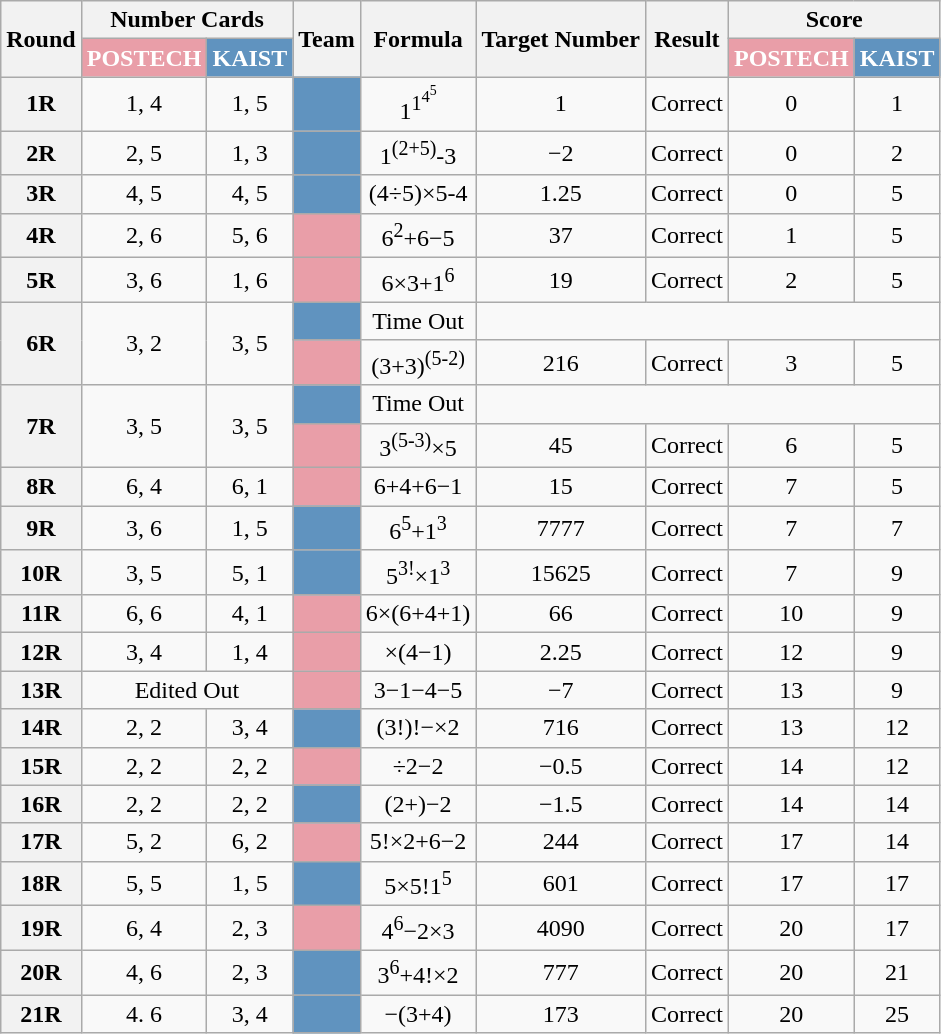<table class="wikitable" style="text-align:center">
<tr>
<th scope="col" rowspan="2">Round</th>
<th scope="col" colspan="2">Number Cards</th>
<th scope="col" rowspan="2">Team</th>
<th scope="col" rowspan="2">Formula</th>
<th scope="col" rowspan="2">Target Number</th>
<th scope="col" rowspan="2">Result</th>
<th scope="col" colspan="2">Score</th>
</tr>
<tr>
<th scope="col" style="background-color:#E99EA8; color:white">POSTECH</th>
<th scope="col" style="background-color:#6093BF; color:white">KAIST</th>
<th scope="col" style="background-color:#E99EA8; color:white">POSTECH</th>
<th scope="col" style="background-color:#6093BF; color:white">KAIST</th>
</tr>
<tr>
<th scope="row">1R</th>
<td>1, 4</td>
<td>1, 5</td>
<td style="background-color:#6093BF; color:white"></td>
<td>1<sup>1<sup>4<sup>5</sup></sup></sup></td>
<td>1</td>
<td>Correct</td>
<td>0</td>
<td>1</td>
</tr>
<tr>
<th scope="row">2R</th>
<td>2, 5</td>
<td>1, 3</td>
<td style="background-color:#6093BF; color:white"></td>
<td>1<sup>(2+5)</sup>-3</td>
<td>−2</td>
<td>Correct</td>
<td>0</td>
<td>2</td>
</tr>
<tr>
<th scope="row">3R</th>
<td>4, 5</td>
<td>4, 5</td>
<td style="background-color:#6093BF; color:white"></td>
<td>(4÷5)×5-4</td>
<td>1.25</td>
<td>Correct</td>
<td>0</td>
<td>5</td>
</tr>
<tr>
<th scope="row">4R</th>
<td>2, 6</td>
<td>5, 6</td>
<td style="background-color:#E99EA8; color:white"></td>
<td>6<sup>2</sup>+6−5</td>
<td>37</td>
<td>Correct</td>
<td>1</td>
<td>5</td>
</tr>
<tr>
<th scope="row">5R</th>
<td>3, 6</td>
<td>1, 6</td>
<td style="background-color:#E99EA8; color:white"></td>
<td>6×3+1<sup>6</sup></td>
<td>19</td>
<td>Correct</td>
<td>2</td>
<td>5</td>
</tr>
<tr>
<th scope="row" rowspan="2">6R</th>
<td rowspan="2">3, 2</td>
<td rowspan="2">3, 5</td>
<td style="background-color:#6093BF; color:white"></td>
<td>Time Out</td>
<td colspan="4"></td>
</tr>
<tr>
<td style="background-color:#E99EA8; color:white"></td>
<td>(3+3)<sup>(5-2)</sup></td>
<td>216</td>
<td>Correct</td>
<td>3</td>
<td>5</td>
</tr>
<tr>
<th scope="row" rowspan="2">7R</th>
<td rowspan="2">3, 5</td>
<td rowspan="2">3, 5</td>
<td style="background-color:#6093BF; color:white"></td>
<td>Time Out</td>
<td colspan="4"></td>
</tr>
<tr>
<td style="background-color:#E99EA8; color:white"></td>
<td>3<sup>(5-3)</sup>×5</td>
<td>45</td>
<td>Correct</td>
<td>6</td>
<td>5</td>
</tr>
<tr>
<th scope="row">8R</th>
<td>6, 4</td>
<td>6, 1</td>
<td style="background-color:#E99EA8; color:white"></td>
<td>6+4+6−1</td>
<td>15</td>
<td>Correct</td>
<td>7</td>
<td>5</td>
</tr>
<tr>
<th scope="row">9R</th>
<td>3, 6</td>
<td>1, 5</td>
<td style="background-color:#6093BF; color:white"></td>
<td>6<sup>5</sup>+1<sup>3</sup></td>
<td>7777</td>
<td>Correct</td>
<td>7</td>
<td>7</td>
</tr>
<tr>
<th scope="row">10R</th>
<td>3, 5</td>
<td>5, 1</td>
<td style="background-color:#6093BF; color:white"></td>
<td>5<sup>3!</sup>×1<sup>3</sup></td>
<td>15625</td>
<td>Correct</td>
<td>7</td>
<td>9</td>
</tr>
<tr>
<th scope="row">11R</th>
<td>6, 6</td>
<td>4, 1</td>
<td style="background-color:#E99EA8; color:white"></td>
<td>6×(6+4+1)</td>
<td>66</td>
<td>Correct</td>
<td>10</td>
<td>9</td>
</tr>
<tr>
<th scope="row">12R</th>
<td>3, 4</td>
<td>1, 4</td>
<td style="background-color:#E99EA8; color:white"></td>
<td>×(4−1)</td>
<td>2.25</td>
<td>Correct</td>
<td>12</td>
<td>9</td>
</tr>
<tr>
<th scope="row">13R</th>
<td colspan="2">Edited Out</td>
<td style="background-color:#E99EA8; color:white"></td>
<td>3−1−4−5</td>
<td>−7</td>
<td>Correct</td>
<td>13</td>
<td>9</td>
</tr>
<tr>
<th scope="row">14R</th>
<td>2, 2</td>
<td>3, 4</td>
<td style="background-color:#6093BF; color:white"></td>
<td>(3!)!−×2</td>
<td>716</td>
<td>Correct</td>
<td>13</td>
<td>12</td>
</tr>
<tr>
<th scope="row">15R</th>
<td>2, 2</td>
<td>2, 2</td>
<td style="background-color:#E99EA8; color:white"></td>
<td>÷2−2</td>
<td>−0.5</td>
<td>Correct</td>
<td>14</td>
<td>12</td>
</tr>
<tr>
<th scope="row">16R</th>
<td>2, 2</td>
<td>2, 2</td>
<td style="background-color:#6093BF; color:white"></td>
<td>(2+)−2</td>
<td>−1.5</td>
<td>Correct</td>
<td>14</td>
<td>14</td>
</tr>
<tr>
<th scope="row">17R</th>
<td>5, 2</td>
<td>6, 2</td>
<td style="background-color:#E99EA8; color:white"></td>
<td>5!×2+6−2</td>
<td>244</td>
<td>Correct</td>
<td>17</td>
<td>14</td>
</tr>
<tr>
<th scope="row">18R</th>
<td>5, 5</td>
<td>1, 5</td>
<td style="background-color:#6093BF; color:white"></td>
<td>5×5!1<sup>5</sup></td>
<td>601</td>
<td>Correct</td>
<td>17</td>
<td>17</td>
</tr>
<tr>
<th scope="row">19R</th>
<td>6, 4</td>
<td>2, 3</td>
<td style="background-color:#E99EA8; color:white"></td>
<td>4<sup>6</sup>−2×3</td>
<td>4090</td>
<td>Correct</td>
<td>20</td>
<td>17</td>
</tr>
<tr>
<th scope="row">20R</th>
<td>4, 6</td>
<td>2, 3</td>
<td style="background-color:#6093BF; color:white"></td>
<td>3<sup>6</sup>+4!×2</td>
<td>777</td>
<td>Correct</td>
<td>20</td>
<td>21</td>
</tr>
<tr>
<th scope="row">21R</th>
<td>4. 6</td>
<td>3, 4</td>
<td style="background-color:#6093BF; color:white"></td>
<td>−(3+4)</td>
<td>173</td>
<td>Correct</td>
<td>20</td>
<td>25</td>
</tr>
</table>
